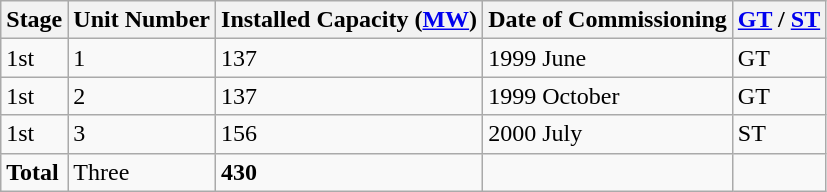<table class="sortable wikitable">
<tr>
<th>Stage</th>
<th>Unit Number</th>
<th>Installed Capacity (<a href='#'>MW</a>)</th>
<th>Date of Commissioning</th>
<th><a href='#'> GT</a> / <a href='#'> ST</a></th>
</tr>
<tr>
<td>1st</td>
<td>1</td>
<td>137</td>
<td>1999 June</td>
<td>GT</td>
</tr>
<tr>
<td>1st</td>
<td>2</td>
<td>137</td>
<td>1999 October</td>
<td>GT</td>
</tr>
<tr>
<td>1st</td>
<td>3</td>
<td>156</td>
<td>2000 July</td>
<td>ST</td>
</tr>
<tr>
<td><strong>Total</strong></td>
<td>Three</td>
<td><strong>430</strong></td>
<td></td>
<td></td>
</tr>
</table>
